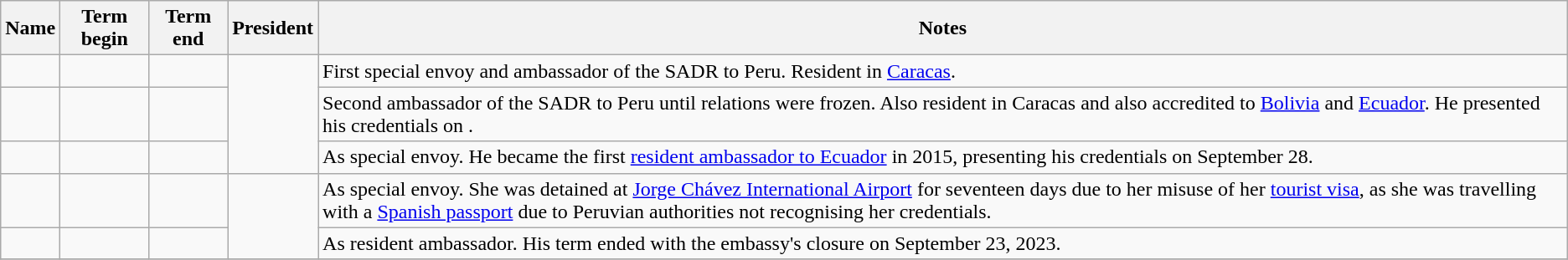<table class="wikitable sortable"  text-align:center;">
<tr>
<th scope="col">Name</th>
<th scope="col">Term begin</th>
<th scope="col">Term end</th>
<th scope="col">President</th>
<th scope="col" class="unsortable">Notes</th>
</tr>
<tr>
<td scope="row"></td>
<td></td>
<td></td>
<td rowspan=3></td>
<td>First special envoy and ambassador of the SADR to Peru. Resident in <a href='#'>Caracas</a>.</td>
</tr>
<tr>
<td scope="row"></td>
<td></td>
<td></td>
<td>Second ambassador of the SADR to Peru until relations were frozen. Also resident in Caracas and also accredited to <a href='#'>Bolivia</a> and <a href='#'>Ecuador</a>. He presented his credentials on .</td>
</tr>
<tr>
<td scope="row"></td>
<td></td>
<td></td>
<td>As special envoy. He became the first <a href='#'>resident ambassador to Ecuador</a> in 2015, presenting his credentials on September 28.</td>
</tr>
<tr>
<td scope="row"></td>
<td></td>
<td></td>
<td rowspan=2></td>
<td>As special envoy. She was detained at <a href='#'>Jorge Chávez International Airport</a> for seventeen days due to her misuse of her <a href='#'>tourist visa</a>, as she was travelling with a <a href='#'>Spanish passport</a> due to Peruvian authorities not recognising her credentials.</td>
</tr>
<tr>
<td scope="row"></td>
<td></td>
<td></td>
<td>As resident ambassador. His term ended with the embassy's closure on September 23, 2023.</td>
</tr>
<tr>
</tr>
</table>
